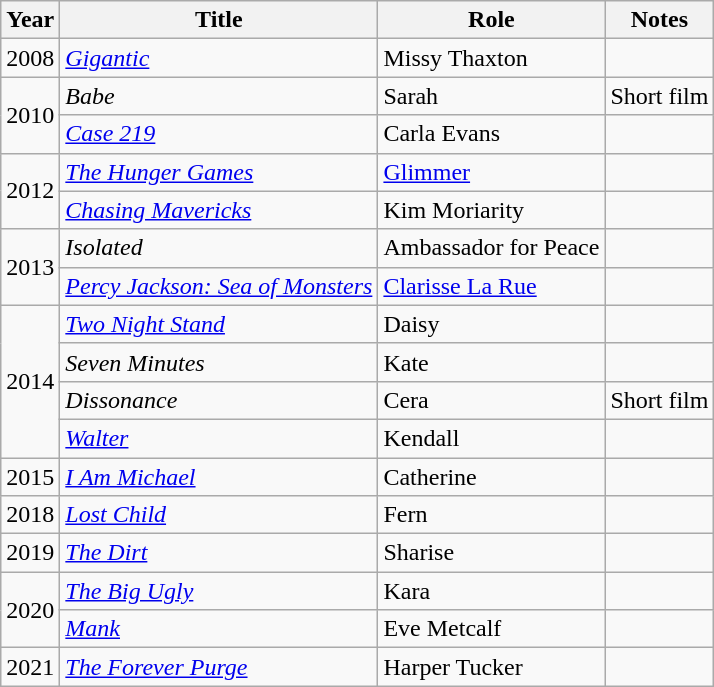<table class="wikitable sortable">
<tr>
<th>Year</th>
<th>Title</th>
<th>Role</th>
<th class="unsortable">Notes</th>
</tr>
<tr>
<td>2008</td>
<td><em><a href='#'>Gigantic</a></em></td>
<td>Missy Thaxton</td>
<td></td>
</tr>
<tr>
<td rowspan=2>2010</td>
<td><em>Babe</em></td>
<td>Sarah</td>
<td>Short film</td>
</tr>
<tr>
<td><em><a href='#'>Case 219</a></em></td>
<td>Carla Evans</td>
<td></td>
</tr>
<tr>
<td rowspan=2>2012</td>
<td><em><a href='#'>The Hunger Games</a></em></td>
<td><a href='#'>Glimmer</a></td>
<td></td>
</tr>
<tr>
<td><em><a href='#'>Chasing Mavericks</a></em></td>
<td>Kim Moriarity</td>
<td></td>
</tr>
<tr>
<td rowspan="2">2013</td>
<td><em>Isolated</em></td>
<td>Ambassador for Peace</td>
<td></td>
</tr>
<tr>
<td><em><a href='#'>Percy Jackson: Sea of Monsters</a></em></td>
<td><a href='#'>Clarisse La Rue</a></td>
<td></td>
</tr>
<tr>
<td rowspan="4">2014</td>
<td><em><a href='#'>Two Night Stand</a></em></td>
<td>Daisy</td>
<td></td>
</tr>
<tr>
<td><em>Seven Minutes</em></td>
<td>Kate</td>
<td></td>
</tr>
<tr>
<td><em>Dissonance</em></td>
<td>Cera</td>
<td>Short film</td>
</tr>
<tr>
<td><em><a href='#'>Walter</a></em></td>
<td>Kendall</td>
<td></td>
</tr>
<tr>
<td>2015</td>
<td><em><a href='#'>I Am Michael</a></em></td>
<td>Catherine</td>
<td></td>
</tr>
<tr>
<td>2018</td>
<td><em><a href='#'>Lost Child</a></em></td>
<td>Fern</td>
<td></td>
</tr>
<tr>
<td>2019</td>
<td><em><a href='#'>The Dirt</a></em></td>
<td>Sharise</td>
<td></td>
</tr>
<tr>
<td rowspan="2">2020</td>
<td><em><a href='#'>The Big Ugly</a></em></td>
<td>Kara</td>
<td></td>
</tr>
<tr>
<td><em><a href='#'>Mank</a></em></td>
<td>Eve Metcalf</td>
<td></td>
</tr>
<tr>
<td>2021</td>
<td><em><a href='#'>The Forever Purge</a></em></td>
<td>Harper Tucker</td>
<td></td>
</tr>
</table>
